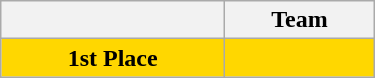<table class="wikitable" style="text-align:center" width=250px>
<tr>
<th></th>
<th>Team</th>
</tr>
<tr bgcolor="gold">
<td><strong>1st Place</strong></td>
<td align="center"><strong></strong></td>
</tr>
</table>
